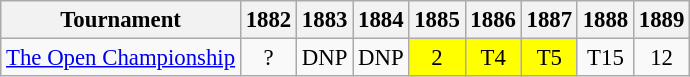<table class="wikitable" style="font-size:95%;text-align:center;">
<tr>
<th>Tournament</th>
<th>1882</th>
<th>1883</th>
<th>1884</th>
<th>1885</th>
<th>1886</th>
<th>1887</th>
<th>1888</th>
<th>1889</th>
</tr>
<tr>
<td align="left"><a href='#'>The Open Championship</a></td>
<td>?</td>
<td>DNP</td>
<td>DNP</td>
<td style="background:yellow;">2</td>
<td style="background:yellow;">T4</td>
<td style="background:yellow;">T5</td>
<td>T15</td>
<td>12</td>
</tr>
</table>
